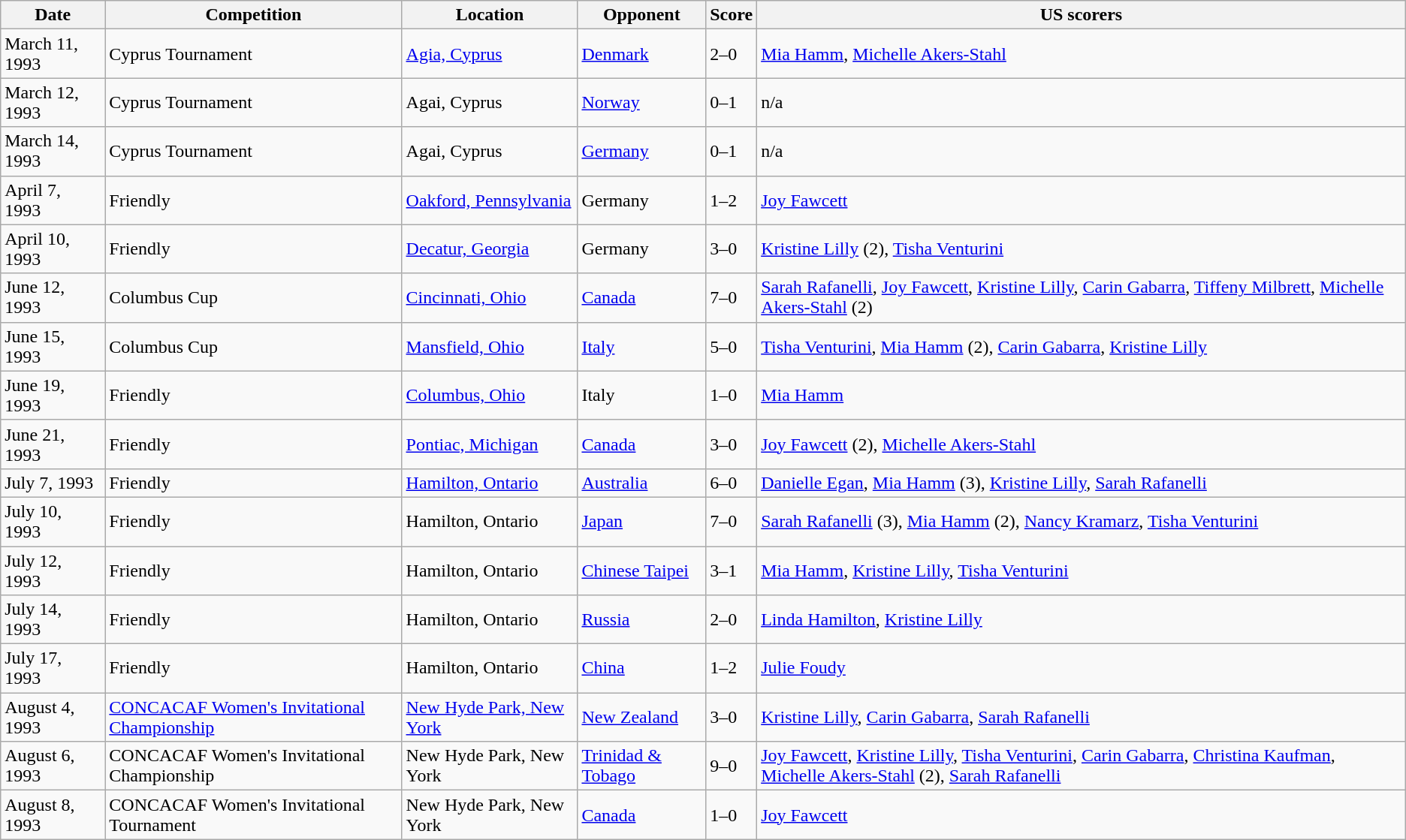<table class="wikitable">
<tr>
<th>Date</th>
<th>Competition</th>
<th>Location</th>
<th>Opponent</th>
<th>Score</th>
<th>US scorers</th>
</tr>
<tr>
<td>March 11, 1993</td>
<td>Cyprus Tournament</td>
<td><a href='#'>Agia, Cyprus</a></td>
<td><a href='#'>Denmark</a></td>
<td>2–0</td>
<td><a href='#'>Mia Hamm</a>, <a href='#'>Michelle Akers-Stahl</a></td>
</tr>
<tr>
<td>March 12, 1993</td>
<td>Cyprus Tournament</td>
<td>Agai, Cyprus</td>
<td><a href='#'>Norway</a></td>
<td>0–1</td>
<td>n/a</td>
</tr>
<tr>
<td>March 14, 1993</td>
<td>Cyprus Tournament</td>
<td>Agai, Cyprus</td>
<td><a href='#'>Germany</a></td>
<td>0–1</td>
<td>n/a</td>
</tr>
<tr>
<td>April 7, 1993</td>
<td>Friendly</td>
<td><a href='#'>Oakford, Pennsylvania</a></td>
<td>Germany</td>
<td>1–2</td>
<td><a href='#'>Joy Fawcett</a></td>
</tr>
<tr>
<td>April 10, 1993</td>
<td>Friendly</td>
<td><a href='#'>Decatur, Georgia</a></td>
<td>Germany</td>
<td>3–0</td>
<td><a href='#'>Kristine Lilly</a> (2), <a href='#'>Tisha Venturini</a></td>
</tr>
<tr>
<td>June 12, 1993</td>
<td>Columbus Cup</td>
<td><a href='#'>Cincinnati, Ohio</a></td>
<td><a href='#'>Canada</a></td>
<td>7–0</td>
<td><a href='#'>Sarah Rafanelli</a>, <a href='#'>Joy Fawcett</a>, <a href='#'>Kristine Lilly</a>, <a href='#'>Carin Gabarra</a>, <a href='#'>Tiffeny Milbrett</a>, <a href='#'>Michelle Akers-Stahl</a> (2)</td>
</tr>
<tr>
<td>June 15, 1993</td>
<td>Columbus Cup</td>
<td><a href='#'>Mansfield, Ohio</a></td>
<td><a href='#'>Italy</a></td>
<td>5–0</td>
<td><a href='#'>Tisha Venturini</a>, <a href='#'>Mia Hamm</a> (2), <a href='#'>Carin Gabarra</a>, <a href='#'>Kristine Lilly</a></td>
</tr>
<tr>
<td>June 19, 1993</td>
<td>Friendly</td>
<td><a href='#'>Columbus, Ohio</a></td>
<td>Italy</td>
<td>1–0</td>
<td><a href='#'>Mia Hamm</a></td>
</tr>
<tr>
<td>June 21, 1993</td>
<td>Friendly</td>
<td><a href='#'>Pontiac, Michigan</a></td>
<td><a href='#'>Canada</a></td>
<td>3–0</td>
<td><a href='#'>Joy Fawcett</a> (2), <a href='#'>Michelle Akers-Stahl</a></td>
</tr>
<tr>
<td>July 7, 1993</td>
<td>Friendly</td>
<td><a href='#'>Hamilton, Ontario</a></td>
<td><a href='#'>Australia</a></td>
<td>6–0</td>
<td><a href='#'>Danielle Egan</a>, <a href='#'>Mia Hamm</a> (3), <a href='#'>Kristine Lilly</a>, <a href='#'>Sarah Rafanelli</a></td>
</tr>
<tr>
<td>July 10, 1993</td>
<td>Friendly</td>
<td>Hamilton, Ontario</td>
<td><a href='#'>Japan</a></td>
<td>7–0</td>
<td><a href='#'>Sarah Rafanelli</a> (3), <a href='#'>Mia Hamm</a> (2), <a href='#'>Nancy Kramarz</a>, <a href='#'>Tisha Venturini</a></td>
</tr>
<tr>
<td>July 12, 1993</td>
<td>Friendly</td>
<td>Hamilton, Ontario</td>
<td><a href='#'>Chinese Taipei</a></td>
<td>3–1</td>
<td><a href='#'>Mia Hamm</a>, <a href='#'>Kristine Lilly</a>, <a href='#'>Tisha Venturini</a></td>
</tr>
<tr>
<td>July 14, 1993</td>
<td>Friendly</td>
<td>Hamilton, Ontario</td>
<td><a href='#'>Russia</a></td>
<td>2–0</td>
<td><a href='#'>Linda Hamilton</a>, <a href='#'>Kristine Lilly</a></td>
</tr>
<tr>
<td>July 17, 1993</td>
<td>Friendly</td>
<td>Hamilton, Ontario</td>
<td><a href='#'>China</a></td>
<td>1–2</td>
<td><a href='#'>Julie Foudy</a></td>
</tr>
<tr>
<td>August 4, 1993</td>
<td><a href='#'>CONCACAF Women's Invitational Championship</a></td>
<td><a href='#'>New Hyde Park, New York</a></td>
<td><a href='#'>New Zealand</a></td>
<td>3–0</td>
<td><a href='#'>Kristine Lilly</a>, <a href='#'>Carin Gabarra</a>, <a href='#'>Sarah Rafanelli</a></td>
</tr>
<tr>
<td>August 6, 1993</td>
<td>CONCACAF Women's Invitational Championship</td>
<td>New Hyde Park, New York</td>
<td><a href='#'>Trinidad & Tobago</a></td>
<td>9–0</td>
<td><a href='#'>Joy Fawcett</a>, <a href='#'>Kristine Lilly</a>, <a href='#'>Tisha Venturini</a>, <a href='#'>Carin Gabarra</a>, <a href='#'>Christina Kaufman</a>, <a href='#'>Michelle Akers-Stahl</a> (2), <a href='#'>Sarah Rafanelli</a></td>
</tr>
<tr>
<td>August 8, 1993</td>
<td>CONCACAF Women's Invitational Tournament</td>
<td>New Hyde Park, New York</td>
<td><a href='#'>Canada</a></td>
<td>1–0</td>
<td><a href='#'>Joy Fawcett</a></td>
</tr>
</table>
